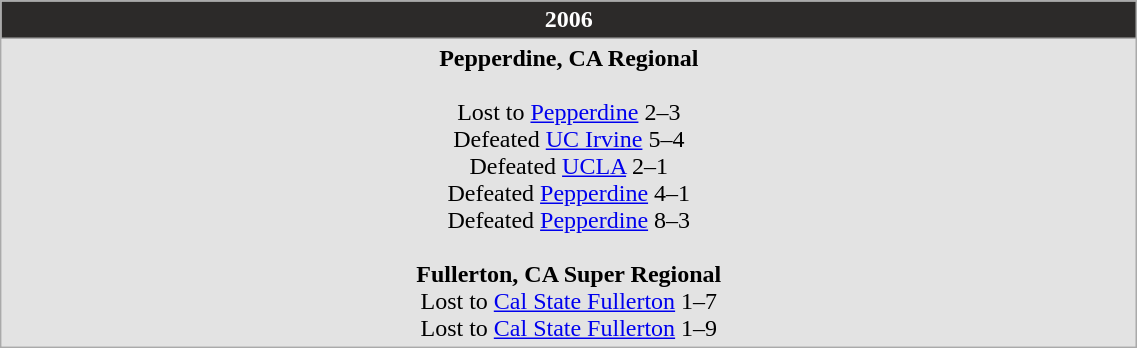<table Class="wikitable" width="60%">
<tr>
<th style="background:#2C2A29; color:white;">2006</th>
</tr>
<tr style="background: #e3e3e3;">
<td align="center"><strong>Pepperdine, CA Regional</strong><br><br>Lost to <a href='#'>Pepperdine</a> 2–3<br>
Defeated <a href='#'>UC Irvine</a> 5–4<br>
Defeated <a href='#'>UCLA</a> 2–1<br>
Defeated <a href='#'>Pepperdine</a> 4–1<br>
Defeated <a href='#'>Pepperdine</a> 8–3<br>
<br>
<strong>Fullerton, CA Super Regional</strong><br>
Lost to <a href='#'>Cal State Fullerton</a> 1–7<br>
Lost to <a href='#'>Cal State Fullerton</a> 1–9</td>
</tr>
</table>
